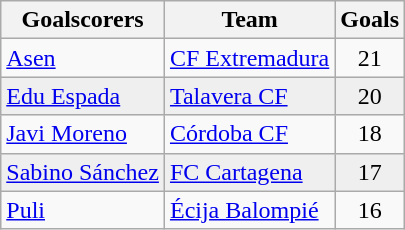<table class="wikitable sortable">
<tr>
<th>Goalscorers</th>
<th>Team</th>
<th>Goals</th>
</tr>
<tr>
<td> <a href='#'>Asen</a></td>
<td><a href='#'>CF Extremadura</a></td>
<td align=center>21</td>
</tr>
<tr style="background:#efefef;">
<td> <a href='#'>Edu Espada</a></td>
<td><a href='#'>Talavera CF</a></td>
<td align=center>20</td>
</tr>
<tr>
<td> <a href='#'>Javi Moreno</a></td>
<td><a href='#'>Córdoba CF</a></td>
<td align=center>18</td>
</tr>
<tr style="background:#efefef;">
<td> <a href='#'>Sabino Sánchez</a></td>
<td><a href='#'>FC Cartagena</a></td>
<td align=center>17</td>
</tr>
<tr>
<td> <a href='#'>Puli</a></td>
<td><a href='#'>Écija Balompié</a></td>
<td align=center>16</td>
</tr>
</table>
